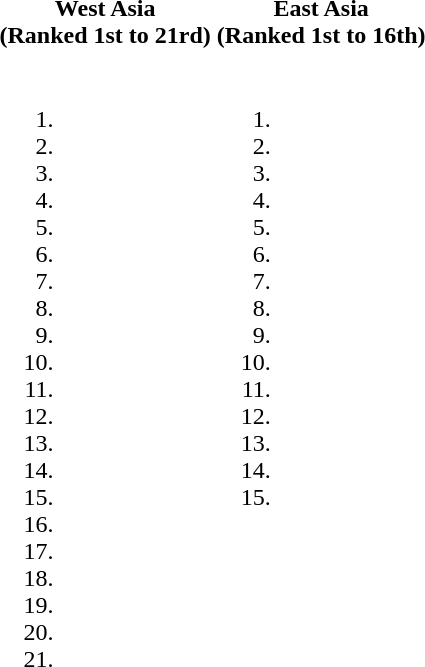<table>
<tr>
<th>West Asia <br> (Ranked 1st to 21rd)</th>
<th>East Asia <br> (Ranked 1st to 16th)</th>
</tr>
<tr valign=top>
<td><br><ol><li></li><li></li><li></li><li></li><li></li><li></li><li></li><li></li><li></li><li></li><li></li><li></li><li></li><li></li><li></li><li></li><li></li><li></li><li></li><li></li><li></li></ol></td>
<td><br><ol><li></li><li></li><li></li><li></li><li></li><li></li><li></li><li></li><li></li><li></li><li></li><li></li><li></li><li></li><li></li></ol></td>
</tr>
</table>
